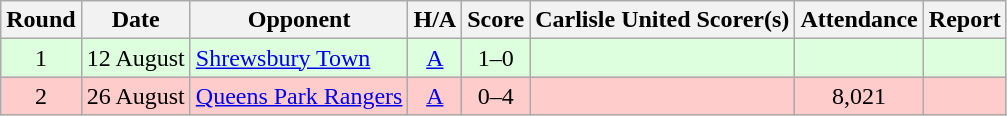<table class="wikitable" style="text-align:center">
<tr>
<th>Round</th>
<th>Date</th>
<th>Opponent</th>
<th>H/A</th>
<th>Score</th>
<th>Carlisle United Scorer(s)</th>
<th>Attendance</th>
<th>Report</th>
</tr>
<tr bgcolor=#ddffdd>
<td>1</td>
<td align=left>12 August</td>
<td align=left><a href='#'>Shrewsbury Town</a></td>
<td><a href='#'>A</a></td>
<td>1–0</td>
<td align=left></td>
<td></td>
<td></td>
</tr>
<tr bgcolor=#FFCCCC>
<td>2</td>
<td align=left>26 August</td>
<td align=left><a href='#'>Queens Park Rangers</a></td>
<td><a href='#'>A</a></td>
<td>0–4</td>
<td align=left></td>
<td>8,021</td>
<td></td>
</tr>
</table>
